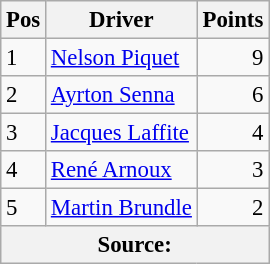<table class="wikitable" style="font-size: 95%;">
<tr>
<th>Pos</th>
<th>Driver</th>
<th>Points</th>
</tr>
<tr>
<td>1</td>
<td> <a href='#'>Nelson Piquet</a></td>
<td align="right">9</td>
</tr>
<tr>
<td>2</td>
<td> <a href='#'>Ayrton Senna</a></td>
<td align="right">6</td>
</tr>
<tr>
<td>3</td>
<td> <a href='#'>Jacques Laffite</a></td>
<td align="right">4</td>
</tr>
<tr>
<td>4</td>
<td> <a href='#'>René Arnoux</a></td>
<td align="right">3</td>
</tr>
<tr>
<td>5</td>
<td> <a href='#'>Martin Brundle</a></td>
<td align="right">2</td>
</tr>
<tr>
<th colspan=4>Source:</th>
</tr>
</table>
